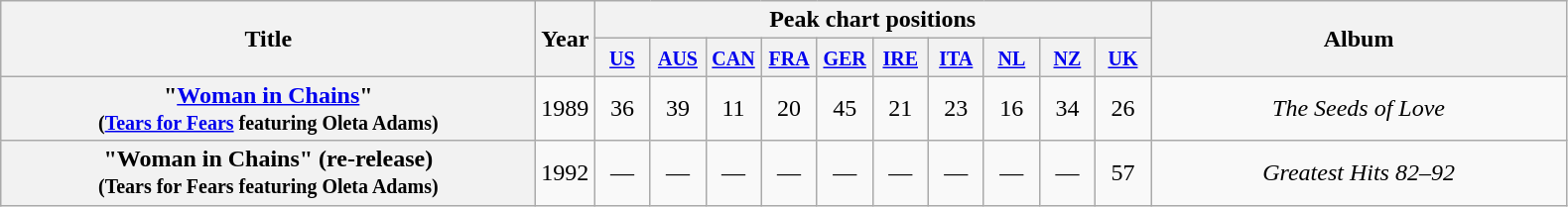<table class="wikitable plainrowheaders" style="text-align: center;">
<tr>
<th scope="col" rowspan="2" style="width:22em;">Title</th>
<th scope="col" rowspan="2">Year</th>
<th scope="col" colspan="10">Peak chart positions</th>
<th scope="col" rowspan="2" style="width:17em;">Album</th>
</tr>
<tr>
<th style="width:30px;"><small><a href='#'>US</a></small><br></th>
<th style="width:30px;"><small><a href='#'>AUS</a></small><br></th>
<th style="width:30px;"><small><a href='#'>CAN</a></small><br></th>
<th style="width:30px;"><small><a href='#'>FRA</a></small><br></th>
<th style="width:30px;"><small><a href='#'>GER</a></small><br></th>
<th style="width:30px;"><small><a href='#'>IRE</a></small><br></th>
<th style="width:30px;"><small><a href='#'>ITA</a></small><br></th>
<th style="width:30px;"><small><a href='#'>NL</a></small><br></th>
<th style="width:30px;"><small><a href='#'>NZ</a></small><br></th>
<th style="width:30px;"><small><a href='#'>UK</a></small><br></th>
</tr>
<tr>
<th scope="row">"<a href='#'>Woman in Chains</a>"<br><small>(<a href='#'>Tears for Fears</a> featuring Oleta Adams)</small></th>
<td>1989</td>
<td>36</td>
<td>39</td>
<td>11</td>
<td>20</td>
<td>45</td>
<td>21</td>
<td>23</td>
<td>16</td>
<td>34</td>
<td>26</td>
<td><em>The Seeds of Love</em></td>
</tr>
<tr>
<th scope="row">"Woman in Chains" (re-release)<br><small>(Tears for Fears featuring Oleta Adams)</small></th>
<td>1992</td>
<td>—</td>
<td>—</td>
<td>—</td>
<td>—</td>
<td>—</td>
<td>—</td>
<td>—</td>
<td>—</td>
<td>—</td>
<td>57</td>
<td><em>Greatest Hits 82–92</em></td>
</tr>
</table>
